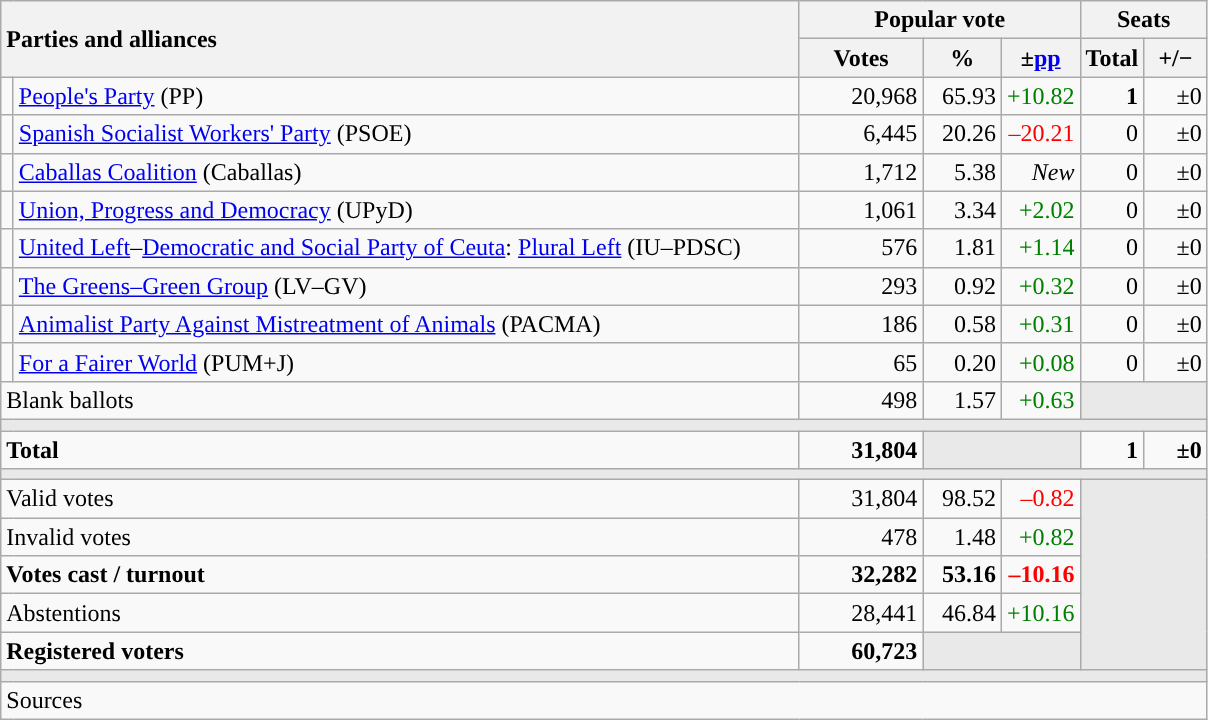<table class="wikitable" style="text-align:right;">
<tr>
<th style="text-align:left;" rowspan="2" colspan="2" width="525">Parties and alliances</th>
<th colspan="3">Popular vote</th>
<th colspan="2">Seats</th>
</tr>
<tr>
<th width="75">Votes</th>
<th width="45">%</th>
<th width="45">±<a href='#'>pp</a></th>
<th width="35">Total</th>
<th width="35">+/−</th>
</tr>
<tr>
<td width="1" style="color:inherit;background:"></td>
<td align="left"><a href='#'>People's Party</a> (PP)</td>
<td>20,968</td>
<td>65.93</td>
<td style="color:green;">+10.82</td>
<td><strong>1</strong></td>
<td>±0</td>
</tr>
<tr>
<td style="color:inherit;background:"></td>
<td align="left"><a href='#'>Spanish Socialist Workers' Party</a> (PSOE)</td>
<td>6,445</td>
<td>20.26</td>
<td style="color:red;">–20.21</td>
<td>0</td>
<td>±0</td>
</tr>
<tr>
<td style="color:inherit;background:"></td>
<td align="left"><a href='#'>Caballas Coalition</a> (Caballas)</td>
<td>1,712</td>
<td>5.38</td>
<td><em>New</em></td>
<td>0</td>
<td>±0</td>
</tr>
<tr>
<td style="color:inherit;background:"></td>
<td align="left"><a href='#'>Union, Progress and Democracy</a> (UPyD)</td>
<td>1,061</td>
<td>3.34</td>
<td style="color:green;">+2.02</td>
<td>0</td>
<td>±0</td>
</tr>
<tr>
<td style="color:inherit;background:"></td>
<td align="left"><a href='#'>United Left</a>–<a href='#'>Democratic and Social Party of Ceuta</a>: <a href='#'>Plural Left</a> (IU–PDSC)</td>
<td>576</td>
<td>1.81</td>
<td style="color:green;">+1.14</td>
<td>0</td>
<td>±0</td>
</tr>
<tr>
<td style="color:inherit;background:"></td>
<td align="left"><a href='#'>The Greens–Green Group</a> (LV–GV)</td>
<td>293</td>
<td>0.92</td>
<td style="color:green;">+0.32</td>
<td>0</td>
<td>±0</td>
</tr>
<tr>
<td style="color:inherit;background:"></td>
<td align="left"><a href='#'>Animalist Party Against Mistreatment of Animals</a> (PACMA)</td>
<td>186</td>
<td>0.58</td>
<td style="color:green;">+0.31</td>
<td>0</td>
<td>±0</td>
</tr>
<tr>
<td style="color:inherit;background:"></td>
<td align="left"><a href='#'>For a Fairer World</a> (PUM+J)</td>
<td>65</td>
<td>0.20</td>
<td style="color:green;">+0.08</td>
<td>0</td>
<td>±0</td>
</tr>
<tr>
<td align="left" colspan="2">Blank ballots</td>
<td>498</td>
<td>1.57</td>
<td style="color:green;">+0.63</td>
<td bgcolor="#E9E9E9" colspan="2"></td>
</tr>
<tr>
<td colspan="7" bgcolor="#E9E9E9"></td>
</tr>
<tr style="font-weight:bold;">
<td align="left" colspan="2">Total</td>
<td>31,804</td>
<td bgcolor="#E9E9E9" colspan="2"></td>
<td>1</td>
<td>±0</td>
</tr>
<tr>
<td colspan="7" bgcolor="#E9E9E9"></td>
</tr>
<tr>
<td align="left" colspan="2">Valid votes</td>
<td>31,804</td>
<td>98.52</td>
<td style="color:red;">–0.82</td>
<td bgcolor="#E9E9E9" colspan="2" rowspan="5"></td>
</tr>
<tr>
<td align="left" colspan="2">Invalid votes</td>
<td>478</td>
<td>1.48</td>
<td style="color:green;">+0.82</td>
</tr>
<tr style="font-weight:bold;">
<td align="left" colspan="2">Votes cast / turnout</td>
<td>32,282</td>
<td>53.16</td>
<td style="color:red;">–10.16</td>
</tr>
<tr>
<td align="left" colspan="2">Abstentions</td>
<td>28,441</td>
<td>46.84</td>
<td style="color:green;">+10.16</td>
</tr>
<tr style="font-weight:bold;">
<td align="left" colspan="2">Registered voters</td>
<td>60,723</td>
<td bgcolor="#E9E9E9" colspan="2"></td>
</tr>
<tr>
<td colspan="7" bgcolor="#E9E9E9"></td>
</tr>
<tr>
<td align="left" colspan="7">Sources</td>
</tr>
</table>
